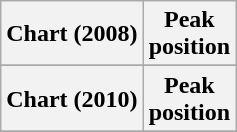<table class="wikitable sortable">
<tr>
<th>Chart (2008)</th>
<th>Peak<br>position</th>
</tr>
<tr>
</tr>
<tr>
<th>Chart (2010)</th>
<th>Peak<br>position</th>
</tr>
<tr>
</tr>
<tr>
</tr>
<tr>
</tr>
<tr>
</tr>
<tr>
</tr>
</table>
